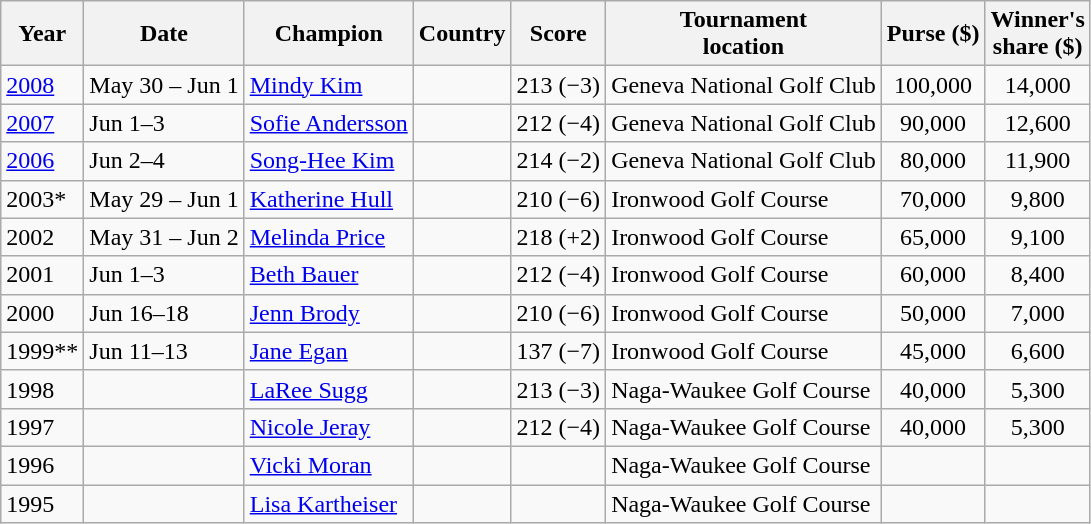<table class="wikitable">
<tr>
<th>Year</th>
<th>Date</th>
<th>Champion</th>
<th>Country</th>
<th>Score</th>
<th>Tournament<br>location</th>
<th>Purse ($)</th>
<th>Winner's<br>share ($)</th>
</tr>
<tr>
<td><a href='#'>2008</a></td>
<td>May 30 – Jun 1</td>
<td><a href='#'>Mindy Kim</a></td>
<td></td>
<td>213 (−3)</td>
<td>Geneva National Golf Club</td>
<td align=center>100,000</td>
<td align=center>14,000</td>
</tr>
<tr>
<td><a href='#'>2007</a></td>
<td>Jun 1–3</td>
<td><a href='#'>Sofie Andersson</a></td>
<td></td>
<td>212 (−4)</td>
<td>Geneva National Golf Club</td>
<td align=center>90,000</td>
<td align=center>12,600</td>
</tr>
<tr>
<td><a href='#'>2006</a></td>
<td>Jun 2–4</td>
<td><a href='#'>Song-Hee Kim</a></td>
<td></td>
<td>214 (−2)</td>
<td>Geneva National Golf Club</td>
<td align=center>80,000</td>
<td align=center>11,900</td>
</tr>
<tr>
<td>2003*</td>
<td>May 29 – Jun 1</td>
<td><a href='#'>Katherine Hull</a></td>
<td></td>
<td>210 (−6)</td>
<td>Ironwood Golf Course</td>
<td align=center>70,000</td>
<td align=center>9,800</td>
</tr>
<tr>
<td>2002</td>
<td>May 31 – Jun 2</td>
<td><a href='#'>Melinda Price</a></td>
<td></td>
<td>218 (+2)</td>
<td>Ironwood Golf Course</td>
<td align=center>65,000</td>
<td align=center>9,100</td>
</tr>
<tr>
<td>2001</td>
<td>Jun 1–3</td>
<td><a href='#'>Beth Bauer</a></td>
<td></td>
<td>212 (−4)</td>
<td>Ironwood Golf Course</td>
<td align=center>60,000</td>
<td align=center>8,400</td>
</tr>
<tr>
<td>2000</td>
<td>Jun 16–18</td>
<td><a href='#'>Jenn Brody</a></td>
<td></td>
<td>210 (−6)</td>
<td>Ironwood Golf Course</td>
<td align=center>50,000</td>
<td align=center>7,000</td>
</tr>
<tr>
<td>1999**</td>
<td>Jun 11–13</td>
<td><a href='#'>Jane Egan</a></td>
<td></td>
<td>137 (−7)</td>
<td>Ironwood Golf Course</td>
<td align=center>45,000</td>
<td align=center>6,600</td>
</tr>
<tr>
<td>1998</td>
<td></td>
<td><a href='#'>LaRee Sugg</a></td>
<td></td>
<td>213 (−3)</td>
<td>Naga-Waukee Golf Course</td>
<td align=center>40,000</td>
<td align=center>5,300</td>
</tr>
<tr>
<td>1997</td>
<td></td>
<td><a href='#'>Nicole Jeray</a></td>
<td></td>
<td>212 (−4)</td>
<td>Naga-Waukee Golf Course</td>
<td align=center>40,000</td>
<td align=center>5,300</td>
</tr>
<tr>
<td>1996</td>
<td></td>
<td><a href='#'>Vicki Moran</a></td>
<td></td>
<td></td>
<td>Naga-Waukee Golf Course</td>
<td></td>
<td></td>
</tr>
<tr>
<td>1995</td>
<td></td>
<td><a href='#'>Lisa Kartheiser</a></td>
<td></td>
<td></td>
<td>Naga-Waukee Golf Course</td>
<td></td>
<td></td>
</tr>
</table>
